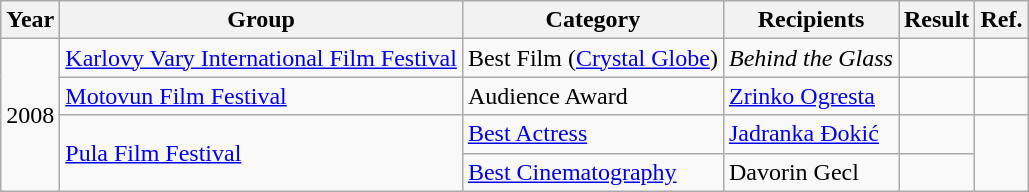<table class="wikitable sortable">
<tr>
<th>Year</th>
<th>Group</th>
<th>Category</th>
<th>Recipients</th>
<th>Result</th>
<th>Ref.</th>
</tr>
<tr>
<td rowspan=4>2008</td>
<td><a href='#'>Karlovy Vary International Film Festival</a></td>
<td>Best Film (<a href='#'>Crystal Globe</a>)</td>
<td><em>Behind the Glass</em></td>
<td></td>
<td></td>
</tr>
<tr>
<td><a href='#'>Motovun Film Festival</a></td>
<td>Audience Award</td>
<td><a href='#'>Zrinko Ogresta</a></td>
<td></td>
<td></td>
</tr>
<tr>
<td rowspan=2><a href='#'>Pula Film Festival</a></td>
<td><a href='#'>Best Actress</a></td>
<td><a href='#'>Jadranka Đokić</a></td>
<td></td>
<td rowspan=2></td>
</tr>
<tr>
<td><a href='#'>Best Cinematography</a></td>
<td>Davorin Gecl</td>
<td></td>
</tr>
</table>
